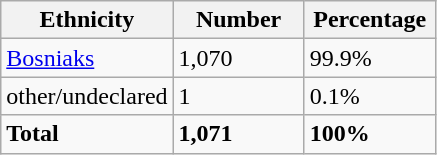<table class="wikitable">
<tr>
<th width="100px">Ethnicity</th>
<th width="80px">Number</th>
<th width="80px">Percentage</th>
</tr>
<tr>
<td><a href='#'>Bosniaks</a></td>
<td>1,070</td>
<td>99.9%</td>
</tr>
<tr>
<td>other/undeclared</td>
<td>1</td>
<td>0.1%</td>
</tr>
<tr>
<td><strong>Total</strong></td>
<td><strong>1,071</strong></td>
<td><strong>100%</strong></td>
</tr>
</table>
